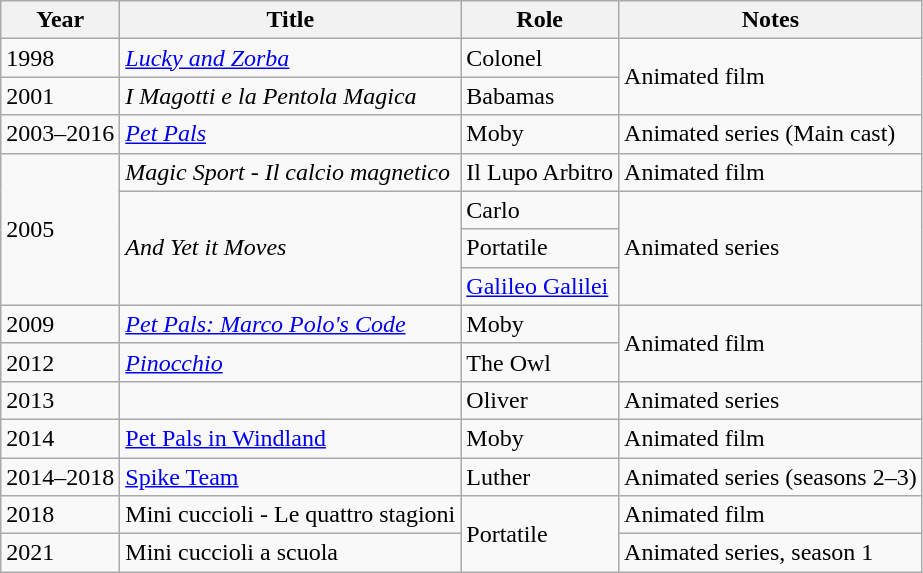<table class="wikitable plainrowheaders sortable">
<tr>
<th scope="col">Year</th>
<th scope="col">Title</th>
<th scope="col">Role</th>
<th scope="col">Notes</th>
</tr>
<tr>
<td>1998</td>
<td><em><a href='#'>Lucky and Zorba</a></em></td>
<td>Colonel</td>
<td Rowspan=2>Animated film</td>
</tr>
<tr>
<td>2001</td>
<td><em>I Magotti e la Pentola Magica</em></td>
<td>Babamas</td>
</tr>
<tr>
<td>2003–2016</td>
<td><em><a href='#'>Pet Pals</a></em></td>
<td>Moby</td>
<td>Animated series (Main cast)</td>
</tr>
<tr>
<td rowspan=4>2005</td>
<td><em>Magic Sport - Il calcio magnetico</em></td>
<td>Il Lupo Arbitro</td>
<td>Animated film</td>
</tr>
<tr>
<td rowspan=3><em>And Yet it Moves</em></td>
<td>Carlo</td>
<td rowspan=3>Animated series</td>
</tr>
<tr>
<td>Portatile</td>
</tr>
<tr>
<td><a href='#'>Galileo Galilei</a></td>
</tr>
<tr>
<td>2009</td>
<td><em><a href='#'>Pet Pals: Marco Polo's Code</a></em></td>
<td>Moby</td>
<td Rowspan=2>Animated film</td>
</tr>
<tr>
<td>2012</td>
<td><em><a href='#'>Pinocchio</a></em></td>
<td>The Owl</td>
</tr>
<tr>
<td>2013</td>
<td><em></td>
<td>Oliver</td>
<td>Animated series</td>
</tr>
<tr>
<td>2014</td>
<td></em><a href='#'>Pet Pals in Windland</a><em></td>
<td>Moby</td>
<td>Animated film</td>
</tr>
<tr>
<td>2014–2018</td>
<td></em><a href='#'>Spike Team</a><em></td>
<td>Luther</td>
<td>Animated series (seasons 2–3)</td>
</tr>
<tr>
<td>2018</td>
<td></em>Mini cuccioli - Le quattro stagioni<em></td>
<td Rowspan=2>Portatile</td>
<td>Animated film</td>
</tr>
<tr>
<td>2021</td>
<td></em>Mini cuccioli a scuola<em></td>
<td>Animated series, season 1</td>
</tr>
</table>
